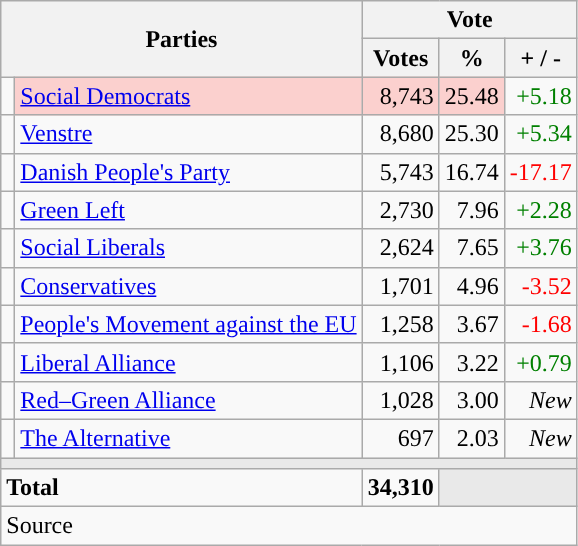<table class="wikitable" style="text-align:right;">
<tr>
<th style="text-align:centre;" rowspan="2" colspan="2" width="225">Parties</th>
<th colspan="3">Vote</th>
</tr>
<tr>
<th width="15">Votes</th>
<th width="15">%</th>
<th width="15">+ / -</th>
</tr>
<tr>
<td width="2" style="color:inherit;background:"></td>
<td bgcolor=#fbd0ce   align="left"><a href='#'>Social Democrats</a></td>
<td bgcolor=#fbd0ce>8,743</td>
<td bgcolor=#fbd0ce>25.48</td>
<td style=color:green;>+5.18</td>
</tr>
<tr>
<td width="2" style="color:inherit;background:"></td>
<td align="left"><a href='#'>Venstre</a></td>
<td>8,680</td>
<td>25.30</td>
<td style=color:green;>+5.34</td>
</tr>
<tr>
<td width="2" style="color:inherit;background:"></td>
<td align="left"><a href='#'>Danish People's Party</a></td>
<td>5,743</td>
<td>16.74</td>
<td style=color:red;>-17.17</td>
</tr>
<tr>
<td width="2" style="color:inherit;background:"></td>
<td align="left"><a href='#'>Green Left</a></td>
<td>2,730</td>
<td>7.96</td>
<td style=color:green;>+2.28</td>
</tr>
<tr>
<td width="2" style="color:inherit;background:"></td>
<td align="left"><a href='#'>Social Liberals</a></td>
<td>2,624</td>
<td>7.65</td>
<td style=color:green;>+3.76</td>
</tr>
<tr>
<td width="2" style="color:inherit;background:"></td>
<td align="left"><a href='#'>Conservatives</a></td>
<td>1,701</td>
<td>4.96</td>
<td style=color:red;>-3.52</td>
</tr>
<tr>
<td width="2" style="color:inherit;background:"></td>
<td align="left"><a href='#'>People's Movement against the EU</a></td>
<td>1,258</td>
<td>3.67</td>
<td style=color:red;>-1.68</td>
</tr>
<tr>
<td width="2" style="color:inherit;background:"></td>
<td align="left"><a href='#'>Liberal Alliance</a></td>
<td>1,106</td>
<td>3.22</td>
<td style=color:green;>+0.79</td>
</tr>
<tr>
<td width="2" style="color:inherit;background:"></td>
<td align="left"><a href='#'>Red–Green Alliance</a></td>
<td>1,028</td>
<td>3.00</td>
<td><em>New</em></td>
</tr>
<tr>
<td width="2" style="color:inherit;background:"></td>
<td align="left"><a href='#'>The Alternative</a></td>
<td>697</td>
<td>2.03</td>
<td><em>New</em></td>
</tr>
<tr>
<td colspan="7" bgcolor="#E9E9E9"></td>
</tr>
<tr>
<td align="left" colspan="2"><strong>Total</strong></td>
<td><strong>34,310</strong></td>
<td bgcolor="#E9E9E9" colspan="2"></td>
</tr>
<tr>
<td align="left" colspan="6">Source</td>
</tr>
</table>
